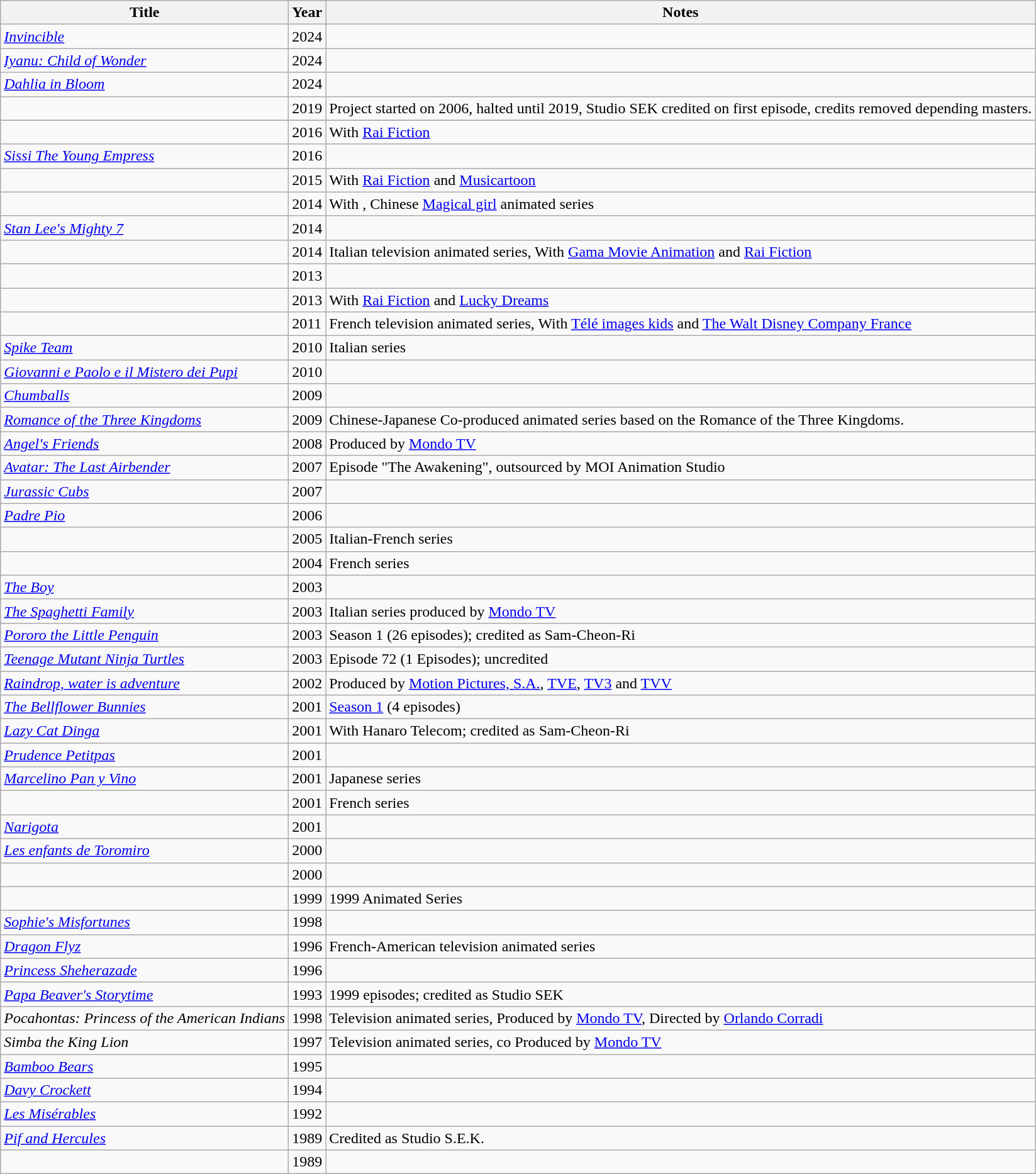<table class="wikitable">
<tr>
<th>Title</th>
<th>Year</th>
<th>Notes</th>
</tr>
<tr>
<td><em><a href='#'>Invincible</a></em></td>
<td>2024</td>
<td></td>
</tr>
<tr>
<td><em><a href='#'>Iyanu: Child of Wonder</a></em></td>
<td>2024</td>
<td></td>
</tr>
<tr>
<td><em><a href='#'>Dahlia in Bloom</a></em></td>
<td>2024</td>
<td></td>
</tr>
<tr>
<td><em></em></td>
<td>2019</td>
<td>Project started on 2006, halted until 2019, Studio SEK credited on first episode, credits removed depending masters.</td>
</tr>
<tr>
</tr>
<tr>
<td><em></em></td>
<td>2016</td>
<td>With <a href='#'>Rai Fiction</a></td>
</tr>
<tr>
<td><em><a href='#'>Sissi The Young Empress</a></em></td>
<td>2016</td>
<td></td>
</tr>
<tr>
<td><em></em></td>
<td>2015</td>
<td>With <a href='#'>Rai Fiction</a> and <a href='#'>Musicartoon</a></td>
</tr>
<tr>
<td><em></em></td>
<td>2014</td>
<td>With , Chinese <a href='#'>Magical girl</a> animated series</td>
</tr>
<tr>
<td><em><a href='#'>Stan Lee's Mighty 7</a></em></td>
<td>2014</td>
<td></td>
</tr>
<tr>
<td><em></em></td>
<td>2014</td>
<td>Italian television animated series, With <a href='#'>Gama Movie Animation</a> and <a href='#'>Rai Fiction</a></td>
</tr>
<tr>
<td><em></em></td>
<td>2013</td>
<td></td>
</tr>
<tr>
<td><em></em></td>
<td>2013</td>
<td>With <a href='#'>Rai Fiction</a> and <a href='#'>Lucky Dreams</a></td>
</tr>
<tr>
<td><em></em></td>
<td>2011</td>
<td>French television animated series, With <a href='#'>Télé images kids</a> and <a href='#'>The Walt Disney Company France</a></td>
</tr>
<tr>
<td><em><a href='#'>Spike Team</a></em></td>
<td>2010</td>
<td>Italian series</td>
</tr>
<tr>
<td><em><a href='#'>Giovanni e Paolo e il Mistero dei Pupi</a></em></td>
<td>2010</td>
<td></td>
</tr>
<tr>
<td><em><a href='#'>Chumballs</a></em></td>
<td>2009</td>
<td></td>
</tr>
<tr>
<td><em><a href='#'>Romance of the Three Kingdoms</a></em></td>
<td>2009</td>
<td>Chinese-Japanese Co-produced animated series based on the Romance of the Three Kingdoms.</td>
</tr>
<tr>
<td><em><a href='#'>Angel's Friends</a></em></td>
<td>2008</td>
<td>Produced by <a href='#'>Mondo TV</a></td>
</tr>
<tr>
<td><em><a href='#'>Avatar: The Last Airbender</a></em></td>
<td>2007</td>
<td>Episode "The Awakening", outsourced by MOI Animation Studio</td>
</tr>
<tr>
<td><em><a href='#'>Jurassic Cubs</a></em></td>
<td>2007</td>
<td></td>
</tr>
<tr>
<td><em><a href='#'>Padre Pio</a></em></td>
<td>2006</td>
<td></td>
</tr>
<tr>
<td><em></em></td>
<td>2005</td>
<td>Italian-French series</td>
</tr>
<tr>
<td><em></em></td>
<td>2004</td>
<td>French series</td>
</tr>
<tr>
<td><em><a href='#'>The Boy</a></em></td>
<td>2003</td>
<td></td>
</tr>
<tr>
<td><em><a href='#'>The Spaghetti Family</a></em></td>
<td>2003</td>
<td>Italian series produced by <a href='#'>Mondo TV</a></td>
</tr>
<tr>
<td><em><a href='#'>Pororo the Little Penguin</a></em></td>
<td>2003</td>
<td>Season 1 (26 episodes); credited as Sam-Cheon-Ri</td>
</tr>
<tr>
<td><em><a href='#'>Teenage Mutant Ninja Turtles</a></em></td>
<td>2003</td>
<td>Episode 72 (1 Episodes); uncredited</td>
</tr>
<tr>
<td><em><a href='#'>Raindrop, water is adventure</a></em></td>
<td>2002</td>
<td>Produced by <a href='#'>Motion Pictures, S.A.</a>, <a href='#'>TVE</a>, <a href='#'>TV3</a> and <a href='#'>TVV</a></td>
</tr>
<tr>
<td><em><a href='#'>The Bellflower Bunnies</a></em></td>
<td>2001</td>
<td><a href='#'>Season 1</a> (4 episodes)</td>
</tr>
<tr>
<td><em><a href='#'>Lazy Cat Dinga</a></em></td>
<td>2001</td>
<td>With Hanaro Telecom; credited as Sam-Cheon-Ri</td>
</tr>
<tr>
<td><em><a href='#'>Prudence Petitpas</a></em></td>
<td>2001</td>
<td></td>
</tr>
<tr>
<td><em><a href='#'>Marcelino Pan y Vino</a></em></td>
<td>2001</td>
<td>Japanese series</td>
</tr>
<tr>
<td><em></em></td>
<td>2001</td>
<td>French series</td>
</tr>
<tr>
<td><em><a href='#'>Narigota</a></em></td>
<td>2001</td>
<td></td>
</tr>
<tr>
<td><em><a href='#'>Les enfants de Toromiro</a></em></td>
<td>2000</td>
<td></td>
</tr>
<tr>
<td><em></em></td>
<td>2000</td>
<td></td>
</tr>
<tr>
<td><em></em></td>
<td>1999</td>
<td>1999 Animated Series</td>
</tr>
<tr>
<td><em><a href='#'>Sophie's Misfortunes</a></em></td>
<td>1998</td>
<td></td>
</tr>
<tr>
<td><em><a href='#'>Dragon Flyz</a></em></td>
<td>1996</td>
<td>French-American television animated series</td>
</tr>
<tr>
<td><em><a href='#'>Princess Sheherazade</a></em></td>
<td>1996</td>
<td></td>
</tr>
<tr>
<td><em><a href='#'>Papa Beaver's Storytime</a></em></td>
<td>1993</td>
<td>1999 episodes; credited as Studio SEK</td>
</tr>
<tr>
<td><em>Pocahontas: Princess of the American Indians</em></td>
<td>1998</td>
<td>Television animated series, Produced by <a href='#'>Mondo TV</a>, Directed by <a href='#'>Orlando Corradi</a></td>
</tr>
<tr>
<td><em>Simba the King Lion</em></td>
<td>1997</td>
<td>Television animated series, co Produced by <a href='#'>Mondo TV</a></td>
</tr>
<tr>
<td><em><a href='#'>Bamboo Bears</a></em></td>
<td>1995</td>
<td></td>
</tr>
<tr>
<td><em><a href='#'>Davy Crockett</a></em></td>
<td>1994</td>
<td></td>
</tr>
<tr>
<td><em><a href='#'>Les Misérables</a></em></td>
<td>1992</td>
<td></td>
</tr>
<tr>
<td><em><a href='#'>Pif and Hercules</a></em></td>
<td>1989</td>
<td>Credited as Studio S.E.K.</td>
</tr>
<tr>
<td><em></em></td>
<td>1989</td>
<td></td>
</tr>
</table>
